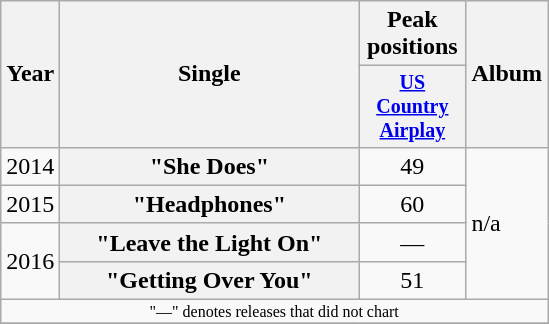<table class="wikitable plainrowheaders" style="text-align:center;">
<tr>
<th rowspan="2">Year</th>
<th rowspan="2" style="width:12em;">Single</th>
<th>Peak positions</th>
<th rowspan="2">Album</th>
</tr>
<tr style="font-size:smaller;">
<th width="65"><a href='#'>US Country Airplay</a><br></th>
</tr>
<tr>
<td>2014</td>
<th scope="row">"She Does"</th>
<td>49</td>
<td align="left" rowspan="4">n/a</td>
</tr>
<tr>
<td>2015</td>
<th scope="row">"Headphones"</th>
<td>60</td>
</tr>
<tr>
<td rowspan="2">2016</td>
<th scope="row">"Leave the Light On"</th>
<td>—</td>
</tr>
<tr>
<th scope="row">"Getting Over You"</th>
<td>51</td>
</tr>
<tr>
<td colspan="4" style="font-size:8pt">"—" denotes releases that did not chart</td>
</tr>
<tr>
</tr>
</table>
